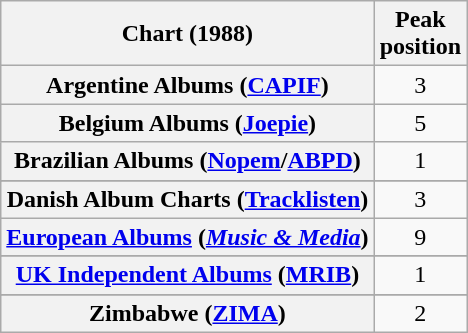<table class="wikitable sortable plainrowheaders" style="text-align:center">
<tr>
<th scope="col">Chart (1988)</th>
<th scope="col">Peak<br>position</th>
</tr>
<tr>
<th scope="row">Argentine Albums (<a href='#'>CAPIF</a>)</th>
<td>3</td>
</tr>
<tr>
<th scope="row">Belgium Albums (<a href='#'>Joepie</a>)</th>
<td>5</td>
</tr>
<tr>
<th scope="row">Brazilian Albums (<a href='#'>Nopem</a>/<a href='#'>ABPD</a>)</th>
<td>1</td>
</tr>
<tr>
</tr>
<tr>
<th scope="row">Danish Album Charts (<a href='#'>Tracklisten</a>)</th>
<td align="center">3</td>
</tr>
<tr>
<th scope="row"><a href='#'>European Albums</a> (<em><a href='#'>Music & Media</a></em>)</th>
<td>9</td>
</tr>
<tr>
</tr>
<tr>
</tr>
<tr>
</tr>
<tr>
</tr>
<tr>
</tr>
<tr>
</tr>
<tr>
<th scope="row"><a href='#'>UK Independent Albums</a> (<a href='#'>MRIB</a>)</th>
<td>1</td>
</tr>
<tr>
</tr>
<tr>
<th scope="row">Zimbabwe (<a href='#'>ZIMA</a>)</th>
<td style="text-align:center;">2</td>
</tr>
</table>
